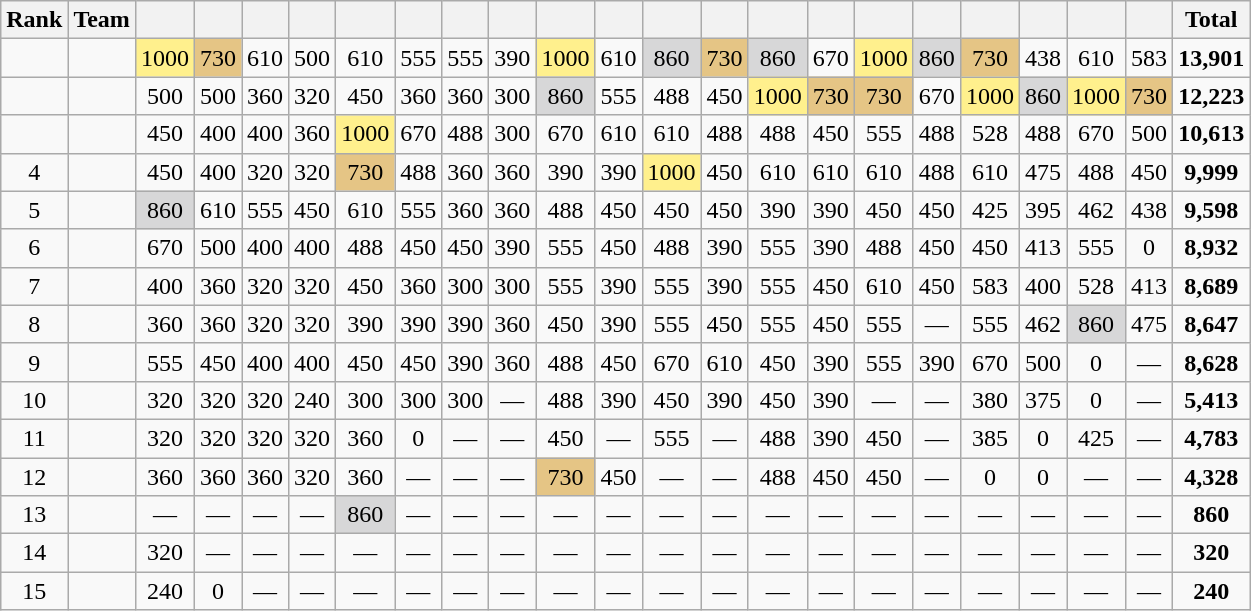<table class=wikitable style="text-align:center">
<tr>
<th>Rank</th>
<th>Team</th>
<th></th>
<th></th>
<th></th>
<th></th>
<th></th>
<th></th>
<th></th>
<th></th>
<th></th>
<th></th>
<th></th>
<th></th>
<th></th>
<th></th>
<th></th>
<th></th>
<th></th>
<th></th>
<th></th>
<th></th>
<th>Total</th>
</tr>
<tr>
<td></td>
<td align=left></td>
<td style="background-color:#FFF08D;">1000</td>
<td style="background-color:#E5C585;">730</td>
<td>610</td>
<td>500</td>
<td>610</td>
<td>555</td>
<td>555</td>
<td>390</td>
<td style="background-color:#FFF08D;">1000</td>
<td>610</td>
<td style="background-color:#D7D7D8;">860</td>
<td style="background-color:#E5C585;">730</td>
<td style="background-color:#D7D7D8;">860</td>
<td>670</td>
<td style="background-color:#FFF08D;">1000</td>
<td style="background-color:#D7D7D8;">860</td>
<td style="background-color:#E5C585;">730</td>
<td>438</td>
<td>610</td>
<td>583</td>
<td><strong>13,901</strong></td>
</tr>
<tr>
<td></td>
<td align=left></td>
<td>500</td>
<td>500</td>
<td>360</td>
<td>320</td>
<td>450</td>
<td>360</td>
<td>360</td>
<td>300</td>
<td style="background-color:#D7D7D8;">860</td>
<td>555</td>
<td>488</td>
<td>450</td>
<td style="background-color:#FFF08D;">1000</td>
<td style="background-color:#E5C585;">730</td>
<td style="background-color:#E5C585;">730</td>
<td>670</td>
<td style="background-color:#FFF08D;">1000</td>
<td style="background-color:#D7D7D8;">860</td>
<td style="background-color:#FFF08D;">1000</td>
<td style="background-color:#E5C585;">730</td>
<td><strong>12,223</strong></td>
</tr>
<tr>
<td></td>
<td align=left></td>
<td>450</td>
<td>400</td>
<td>400</td>
<td>360</td>
<td style="background-color:#FFF08D;">1000</td>
<td>670</td>
<td>488</td>
<td>300</td>
<td>670</td>
<td>610</td>
<td>610</td>
<td>488</td>
<td>488</td>
<td>450</td>
<td>555</td>
<td>488</td>
<td>528</td>
<td>488</td>
<td>670</td>
<td>500</td>
<td><strong>10,613</strong></td>
</tr>
<tr>
<td>4</td>
<td align=left></td>
<td>450</td>
<td>400</td>
<td>320</td>
<td>320</td>
<td style="background-color:#E5C585;">730</td>
<td>488</td>
<td>360</td>
<td>360</td>
<td>390</td>
<td>390</td>
<td style="background-color:#FFF08D;">1000</td>
<td>450</td>
<td>610</td>
<td>610</td>
<td>610</td>
<td>488</td>
<td>610</td>
<td>475</td>
<td>488</td>
<td>450</td>
<td><strong>9,999</strong></td>
</tr>
<tr>
<td>5</td>
<td align=left></td>
<td style="background-color:#D7D7D8;">860</td>
<td>610</td>
<td>555</td>
<td>450</td>
<td>610</td>
<td>555</td>
<td>360</td>
<td>360</td>
<td>488</td>
<td>450</td>
<td>450</td>
<td>450</td>
<td>390</td>
<td>390</td>
<td>450</td>
<td>450</td>
<td>425</td>
<td>395</td>
<td>462</td>
<td>438</td>
<td><strong>9,598</strong></td>
</tr>
<tr>
<td>6</td>
<td align=left></td>
<td>670</td>
<td>500</td>
<td>400</td>
<td>400</td>
<td>488</td>
<td>450</td>
<td>450</td>
<td>390</td>
<td>555</td>
<td>450</td>
<td>488</td>
<td>390</td>
<td>555</td>
<td>390</td>
<td>488</td>
<td>450</td>
<td>450</td>
<td>413</td>
<td>555</td>
<td>0</td>
<td><strong>8,932</strong></td>
</tr>
<tr>
<td>7</td>
<td align=left></td>
<td>400</td>
<td>360</td>
<td>320</td>
<td>320</td>
<td>450</td>
<td>360</td>
<td>300</td>
<td>300</td>
<td>555</td>
<td>390</td>
<td>555</td>
<td>390</td>
<td>555</td>
<td>450</td>
<td>610</td>
<td>450</td>
<td>583</td>
<td>400</td>
<td>528</td>
<td>413</td>
<td><strong>8,689</strong></td>
</tr>
<tr>
<td>8</td>
<td align=left></td>
<td>360</td>
<td>360</td>
<td>320</td>
<td>320</td>
<td>390</td>
<td>390</td>
<td>390</td>
<td>360</td>
<td>450</td>
<td>390</td>
<td>555</td>
<td>450</td>
<td>555</td>
<td>450</td>
<td>555</td>
<td>—</td>
<td>555</td>
<td>462</td>
<td style="background-color:#D7D7D8;">860</td>
<td>475</td>
<td><strong>8,647</strong></td>
</tr>
<tr>
<td>9</td>
<td align=left></td>
<td>555</td>
<td>450</td>
<td>400</td>
<td>400</td>
<td>450</td>
<td>450</td>
<td>390</td>
<td>360</td>
<td>488</td>
<td>450</td>
<td>670</td>
<td>610</td>
<td>450</td>
<td>390</td>
<td>555</td>
<td>390</td>
<td>670</td>
<td>500</td>
<td>0</td>
<td>—</td>
<td><strong>8,628</strong></td>
</tr>
<tr>
<td>10</td>
<td align=left></td>
<td>320</td>
<td>320</td>
<td>320</td>
<td>240</td>
<td>300</td>
<td>300</td>
<td>300</td>
<td>—</td>
<td>488</td>
<td>390</td>
<td>450</td>
<td>390</td>
<td>450</td>
<td>390</td>
<td>—</td>
<td>—</td>
<td>380</td>
<td>375</td>
<td>0</td>
<td>—</td>
<td><strong>5,413</strong></td>
</tr>
<tr>
<td>11</td>
<td align=left></td>
<td>320</td>
<td>320</td>
<td>320</td>
<td>320</td>
<td>360</td>
<td>0</td>
<td>—</td>
<td>—</td>
<td>450</td>
<td>—</td>
<td>555</td>
<td>—</td>
<td>488</td>
<td>390</td>
<td>450</td>
<td>—</td>
<td>385</td>
<td>0</td>
<td>425</td>
<td>—</td>
<td><strong>4,783</strong></td>
</tr>
<tr>
<td>12</td>
<td align=left></td>
<td>360</td>
<td>360</td>
<td>360</td>
<td>320</td>
<td>360</td>
<td>—</td>
<td>—</td>
<td>—</td>
<td style="background-color:#E5C585;">730</td>
<td>450</td>
<td>—</td>
<td>—</td>
<td>488</td>
<td>450</td>
<td>450</td>
<td>—</td>
<td>0</td>
<td>0</td>
<td>—</td>
<td>—</td>
<td><strong>4,328</strong></td>
</tr>
<tr>
<td>13</td>
<td align=left></td>
<td>—</td>
<td>—</td>
<td>—</td>
<td>—</td>
<td style="background-color:#D7D7D8;">860</td>
<td>—</td>
<td>—</td>
<td>—</td>
<td>—</td>
<td>—</td>
<td>—</td>
<td>—</td>
<td>—</td>
<td>—</td>
<td>—</td>
<td>—</td>
<td>—</td>
<td>—</td>
<td>—</td>
<td>—</td>
<td><strong>860</strong></td>
</tr>
<tr>
<td>14</td>
<td align=left></td>
<td>320</td>
<td>—</td>
<td>—</td>
<td>—</td>
<td>—</td>
<td>—</td>
<td>—</td>
<td>—</td>
<td>—</td>
<td>—</td>
<td>—</td>
<td>—</td>
<td>—</td>
<td>—</td>
<td>—</td>
<td>—</td>
<td>—</td>
<td>—</td>
<td>—</td>
<td>—</td>
<td><strong>320</strong></td>
</tr>
<tr>
<td>15</td>
<td align=left></td>
<td>240</td>
<td>0</td>
<td>—</td>
<td>—</td>
<td>—</td>
<td>—</td>
<td>—</td>
<td>—</td>
<td>—</td>
<td>—</td>
<td>—</td>
<td>—</td>
<td>—</td>
<td>—</td>
<td>—</td>
<td>—</td>
<td>—</td>
<td>—</td>
<td>—</td>
<td>—</td>
<td><strong>240</strong></td>
</tr>
</table>
